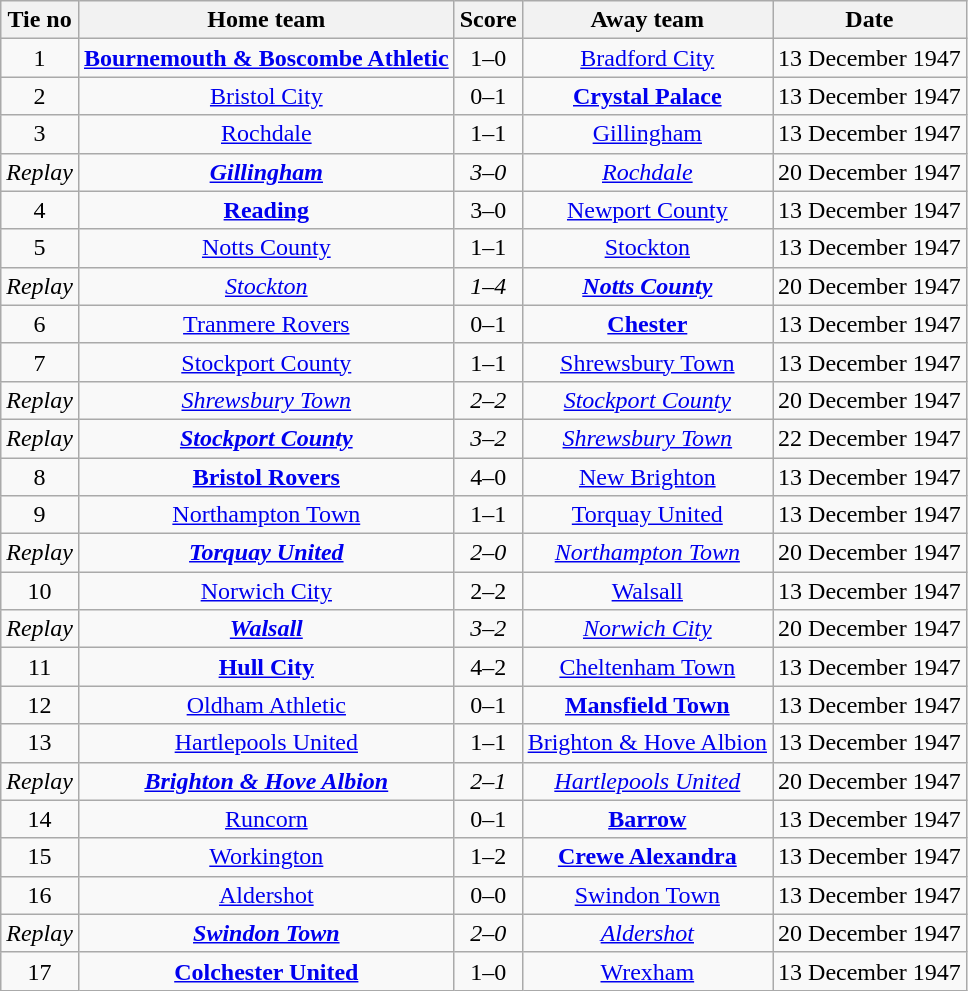<table class="wikitable" style="text-align: center">
<tr>
<th>Tie no</th>
<th>Home team</th>
<th>Score</th>
<th>Away team</th>
<th>Date</th>
</tr>
<tr>
<td>1</td>
<td><strong><a href='#'>Bournemouth & Boscombe Athletic</a></strong></td>
<td>1–0</td>
<td><a href='#'>Bradford City</a></td>
<td>13 December 1947</td>
</tr>
<tr>
<td>2</td>
<td><a href='#'>Bristol City</a></td>
<td>0–1</td>
<td><strong><a href='#'>Crystal Palace</a></strong></td>
<td>13 December 1947</td>
</tr>
<tr>
<td>3</td>
<td><a href='#'>Rochdale</a></td>
<td>1–1</td>
<td><a href='#'>Gillingham</a></td>
<td>13 December 1947</td>
</tr>
<tr>
<td><em>Replay</em></td>
<td><strong><em><a href='#'>Gillingham</a></em></strong></td>
<td><em>3–0</em></td>
<td><em><a href='#'>Rochdale</a></em></td>
<td>20 December 1947</td>
</tr>
<tr>
<td>4</td>
<td><strong><a href='#'>Reading</a></strong></td>
<td>3–0</td>
<td><a href='#'>Newport County</a></td>
<td>13 December 1947</td>
</tr>
<tr>
<td>5</td>
<td><a href='#'>Notts County</a></td>
<td>1–1</td>
<td><a href='#'>Stockton</a></td>
<td>13 December 1947</td>
</tr>
<tr>
<td><em>Replay</em></td>
<td><em><a href='#'>Stockton</a></em></td>
<td><em>1–4</em></td>
<td><strong><em><a href='#'>Notts County</a></em></strong></td>
<td>20 December 1947</td>
</tr>
<tr>
<td>6</td>
<td><a href='#'>Tranmere Rovers</a></td>
<td>0–1</td>
<td><strong><a href='#'>Chester</a></strong></td>
<td>13 December 1947</td>
</tr>
<tr>
<td>7</td>
<td><a href='#'>Stockport County</a></td>
<td>1–1</td>
<td><a href='#'>Shrewsbury Town</a></td>
<td>13 December 1947</td>
</tr>
<tr>
<td><em>Replay</em></td>
<td><em><a href='#'>Shrewsbury Town</a></em></td>
<td><em>2–2</em></td>
<td><em><a href='#'>Stockport County</a></em></td>
<td>20 December 1947</td>
</tr>
<tr>
<td><em>Replay</em></td>
<td><strong><em><a href='#'>Stockport County</a></em></strong></td>
<td><em>3–2</em></td>
<td><em><a href='#'>Shrewsbury Town</a></em></td>
<td>22 December 1947</td>
</tr>
<tr>
<td>8</td>
<td><strong><a href='#'>Bristol Rovers</a></strong></td>
<td>4–0</td>
<td><a href='#'>New Brighton</a></td>
<td>13 December 1947</td>
</tr>
<tr>
<td>9</td>
<td><a href='#'>Northampton Town</a></td>
<td>1–1</td>
<td><a href='#'>Torquay United</a></td>
<td>13 December 1947</td>
</tr>
<tr>
<td><em>Replay</em></td>
<td><strong><em><a href='#'>Torquay United</a></em></strong></td>
<td><em>2–0</em></td>
<td><em><a href='#'>Northampton Town</a></em></td>
<td>20 December 1947</td>
</tr>
<tr>
<td>10</td>
<td><a href='#'>Norwich City</a></td>
<td>2–2</td>
<td><a href='#'>Walsall</a></td>
<td>13 December 1947</td>
</tr>
<tr>
<td><em>Replay</em></td>
<td><strong><em><a href='#'>Walsall</a></em></strong></td>
<td><em>3–2</em></td>
<td><em><a href='#'>Norwich City</a></em></td>
<td>20 December 1947</td>
</tr>
<tr>
<td>11</td>
<td><strong><a href='#'>Hull City</a></strong></td>
<td>4–2</td>
<td><a href='#'>Cheltenham Town</a></td>
<td>13 December 1947</td>
</tr>
<tr>
<td>12</td>
<td><a href='#'>Oldham Athletic</a></td>
<td>0–1</td>
<td><strong><a href='#'>Mansfield Town</a></strong></td>
<td>13 December 1947</td>
</tr>
<tr>
<td>13</td>
<td><a href='#'>Hartlepools United</a></td>
<td>1–1</td>
<td><a href='#'>Brighton & Hove Albion</a></td>
<td>13 December 1947</td>
</tr>
<tr>
<td><em>Replay</em></td>
<td><strong><em><a href='#'>Brighton & Hove Albion</a></em></strong></td>
<td><em>2–1</em></td>
<td><em><a href='#'>Hartlepools United</a></em></td>
<td>20 December 1947</td>
</tr>
<tr>
<td>14</td>
<td><a href='#'>Runcorn</a></td>
<td>0–1</td>
<td><strong><a href='#'>Barrow</a></strong></td>
<td>13 December 1947</td>
</tr>
<tr>
<td>15</td>
<td><a href='#'>Workington</a></td>
<td>1–2</td>
<td><strong><a href='#'>Crewe Alexandra</a></strong></td>
<td>13 December 1947</td>
</tr>
<tr>
<td>16</td>
<td><a href='#'>Aldershot</a></td>
<td>0–0</td>
<td><a href='#'>Swindon Town</a></td>
<td>13 December 1947</td>
</tr>
<tr>
<td><em>Replay</em></td>
<td><strong><em><a href='#'>Swindon Town</a></em></strong></td>
<td><em>2–0</em></td>
<td><em><a href='#'>Aldershot</a></em></td>
<td>20 December 1947</td>
</tr>
<tr>
<td>17</td>
<td><strong><a href='#'>Colchester United</a></strong></td>
<td>1–0</td>
<td><a href='#'>Wrexham</a></td>
<td>13 December 1947</td>
</tr>
</table>
